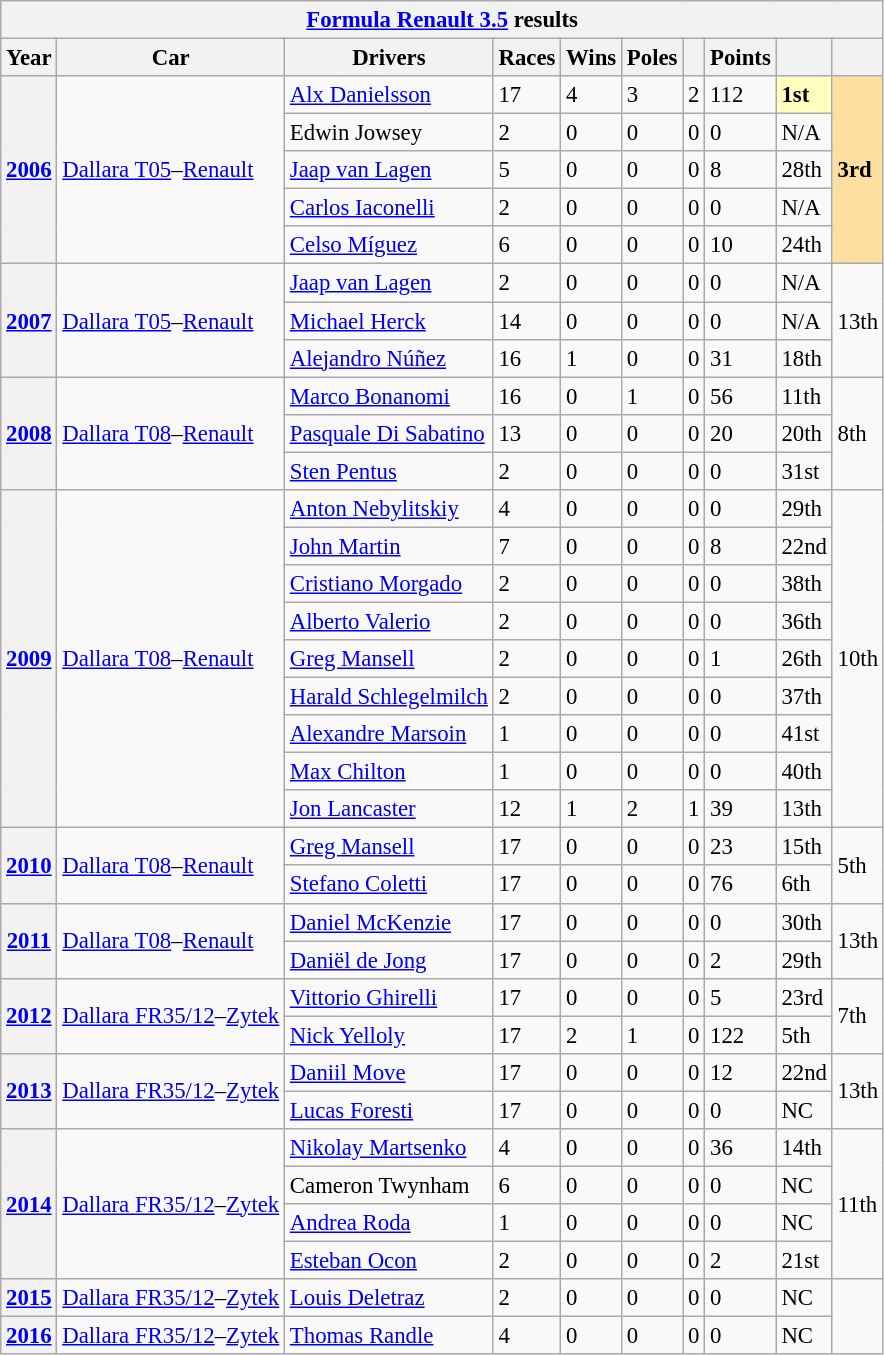<table class="wikitable" style="font-size:95%">
<tr>
<th colspan=10><a href='#'>Formula Renault 3.5</a> results</th>
</tr>
<tr>
<th>Year</th>
<th>Car</th>
<th>Drivers</th>
<th>Races</th>
<th>Wins</th>
<th>Poles</th>
<th></th>
<th>Points</th>
<th></th>
<th></th>
</tr>
<tr>
<th rowspan=5><a href='#'>2006</a></th>
<td rowspan=5><a href='#'>Dallara T05</a>–<a href='#'>Renault</a></td>
<td> <a href='#'>Alx Danielsson</a></td>
<td>17</td>
<td>4</td>
<td>3</td>
<td>2</td>
<td>112</td>
<td style="background:#FFFFBF;"><strong>1st</strong></td>
<td rowspan=5 style="background:#FFDF9F;"><strong>3rd</strong></td>
</tr>
<tr>
<td> Edwin Jowsey</td>
<td>2</td>
<td>0</td>
<td>0</td>
<td>0</td>
<td>0</td>
<td>N/A</td>
</tr>
<tr>
<td> <a href='#'>Jaap van Lagen</a></td>
<td>5</td>
<td>0</td>
<td>0</td>
<td>0</td>
<td>8</td>
<td>28th</td>
</tr>
<tr>
<td> <a href='#'>Carlos Iaconelli</a></td>
<td>2</td>
<td>0</td>
<td>0</td>
<td>0</td>
<td>0</td>
<td>N/A</td>
</tr>
<tr>
<td> <a href='#'>Celso Míguez</a></td>
<td>6</td>
<td>0</td>
<td>0</td>
<td>0</td>
<td>10</td>
<td>24th</td>
</tr>
<tr>
<th rowspan=3><a href='#'>2007</a></th>
<td rowspan=3><a href='#'>Dallara T05</a>–<a href='#'>Renault</a></td>
<td> <a href='#'>Jaap van Lagen</a></td>
<td>2</td>
<td>0</td>
<td>0</td>
<td>0</td>
<td>0</td>
<td>N/A</td>
<td rowspan=3>13th</td>
</tr>
<tr>
<td> <a href='#'>Michael Herck</a></td>
<td>14</td>
<td>0</td>
<td>0</td>
<td>0</td>
<td>0</td>
<td>N/A</td>
</tr>
<tr>
<td> <a href='#'>Alejandro Núñez</a></td>
<td>16</td>
<td>1</td>
<td>0</td>
<td>0</td>
<td>31</td>
<td>18th</td>
</tr>
<tr>
<th rowspan=3><a href='#'>2008</a></th>
<td rowspan=3><a href='#'>Dallara T08</a>–<a href='#'>Renault</a></td>
<td> <a href='#'>Marco Bonanomi</a></td>
<td>16</td>
<td>0</td>
<td>1</td>
<td>0</td>
<td>56</td>
<td>11th</td>
<td rowspan=3>8th</td>
</tr>
<tr>
<td> <a href='#'>Pasquale Di Sabatino</a></td>
<td>13</td>
<td>0</td>
<td>0</td>
<td>0</td>
<td>20</td>
<td>20th</td>
</tr>
<tr>
<td> <a href='#'>Sten Pentus</a></td>
<td>2</td>
<td>0</td>
<td>0</td>
<td>0</td>
<td>0</td>
<td>31st</td>
</tr>
<tr>
<th rowspan=9><a href='#'>2009</a></th>
<td rowspan=9><a href='#'>Dallara T08</a>–<a href='#'>Renault</a></td>
<td> <a href='#'>Anton Nebylitskiy</a></td>
<td>4</td>
<td>0</td>
<td>0</td>
<td>0</td>
<td>0</td>
<td>29th</td>
<td rowspan=9>10th</td>
</tr>
<tr>
<td> <a href='#'>John Martin</a></td>
<td>7</td>
<td>0</td>
<td>0</td>
<td>0</td>
<td>8</td>
<td>22nd</td>
</tr>
<tr>
<td> <a href='#'>Cristiano Morgado</a></td>
<td>2</td>
<td>0</td>
<td>0</td>
<td>0</td>
<td>0</td>
<td>38th</td>
</tr>
<tr>
<td> <a href='#'>Alberto Valerio</a></td>
<td>2</td>
<td>0</td>
<td>0</td>
<td>0</td>
<td>0</td>
<td>36th</td>
</tr>
<tr>
<td> <a href='#'>Greg Mansell</a></td>
<td>2</td>
<td>0</td>
<td>0</td>
<td>0</td>
<td>1</td>
<td>26th</td>
</tr>
<tr>
<td> <a href='#'>Harald Schlegelmilch</a></td>
<td>2</td>
<td>0</td>
<td>0</td>
<td>0</td>
<td>0</td>
<td>37th</td>
</tr>
<tr>
<td> <a href='#'>Alexandre Marsoin</a></td>
<td>1</td>
<td>0</td>
<td>0</td>
<td>0</td>
<td>0</td>
<td>41st</td>
</tr>
<tr>
<td> <a href='#'>Max Chilton</a></td>
<td>1</td>
<td>0</td>
<td>0</td>
<td>0</td>
<td>0</td>
<td>40th</td>
</tr>
<tr>
<td> <a href='#'>Jon Lancaster</a></td>
<td>12</td>
<td>1</td>
<td>2</td>
<td>1</td>
<td>39</td>
<td>13th</td>
</tr>
<tr>
<th rowspan=2><a href='#'>2010</a></th>
<td rowspan=2><a href='#'>Dallara T08</a>–<a href='#'>Renault</a></td>
<td> <a href='#'>Greg Mansell</a></td>
<td>17</td>
<td>0</td>
<td>0</td>
<td>0</td>
<td>23</td>
<td>15th</td>
<td rowspan=2>5th</td>
</tr>
<tr>
<td> <a href='#'>Stefano Coletti</a></td>
<td>17</td>
<td>0</td>
<td>0</td>
<td>0</td>
<td>76</td>
<td>6th</td>
</tr>
<tr>
<th rowspan=2><a href='#'>2011</a></th>
<td rowspan=2><a href='#'>Dallara T08</a>–<a href='#'>Renault</a></td>
<td> <a href='#'>Daniel McKenzie</a></td>
<td>17</td>
<td>0</td>
<td>0</td>
<td>0</td>
<td>0</td>
<td>30th</td>
<td rowspan=2>13th</td>
</tr>
<tr>
<td> <a href='#'>Daniël de Jong</a></td>
<td>17</td>
<td>0</td>
<td>0</td>
<td>0</td>
<td>2</td>
<td>29th</td>
</tr>
<tr>
<th rowspan=2><a href='#'>2012</a></th>
<td rowspan=2><a href='#'>Dallara FR35/12</a>–<a href='#'>Zytek</a></td>
<td> <a href='#'>Vittorio Ghirelli</a></td>
<td>17</td>
<td>0</td>
<td>0</td>
<td>0</td>
<td>5</td>
<td>23rd</td>
<td rowspan=2>7th</td>
</tr>
<tr>
<td> <a href='#'>Nick Yelloly</a></td>
<td>17</td>
<td>2</td>
<td>1</td>
<td>0</td>
<td>122</td>
<td>5th</td>
</tr>
<tr>
<th rowspan=2><a href='#'>2013</a></th>
<td rowspan=2><a href='#'>Dallara FR35/12</a>–<a href='#'>Zytek</a></td>
<td> <a href='#'>Daniil Move</a></td>
<td>17</td>
<td>0</td>
<td>0</td>
<td>0</td>
<td>12</td>
<td>22nd</td>
<td rowspan=2>13th</td>
</tr>
<tr>
<td> <a href='#'>Lucas Foresti</a></td>
<td>17</td>
<td>0</td>
<td>0</td>
<td>0</td>
<td>0</td>
<td>NC</td>
</tr>
<tr>
<th rowspan=4><a href='#'>2014</a></th>
<td rowspan=4><a href='#'>Dallara FR35/12</a>–<a href='#'>Zytek</a></td>
<td> <a href='#'>Nikolay Martsenko</a></td>
<td>4</td>
<td>0</td>
<td>0</td>
<td>0</td>
<td>36</td>
<td>14th</td>
<td rowspan=4>11th</td>
</tr>
<tr>
<td> Cameron Twynham</td>
<td>6</td>
<td>0</td>
<td>0</td>
<td>0</td>
<td>0</td>
<td>NC</td>
</tr>
<tr>
<td> <a href='#'>Andrea Roda</a></td>
<td>1</td>
<td>0</td>
<td>0</td>
<td>0</td>
<td>0</td>
<td>NC</td>
</tr>
<tr>
<td> <a href='#'>Esteban Ocon</a></td>
<td>2</td>
<td>0</td>
<td>0</td>
<td>0</td>
<td>2</td>
<td>21st</td>
</tr>
<tr>
<th rowspan=1><a href='#'>2015</a></th>
<td rowspan=1><a href='#'>Dallara FR35/12</a>–<a href='#'>Zytek</a></td>
<td> <a href='#'>Louis Deletraz</a></td>
<td>2</td>
<td>0</td>
<td>0</td>
<td>0</td>
<td>0</td>
<td>NC</td>
</tr>
<tr>
<th rowspan=1><a href='#'>2016</a></th>
<td rowspan=1><a href='#'>Dallara FR35/12</a>–<a href='#'>Zytek</a></td>
<td> <a href='#'>Thomas Randle</a></td>
<td>4</td>
<td>0</td>
<td>0</td>
<td>0</td>
<td>0</td>
<td>NC</td>
</tr>
</table>
